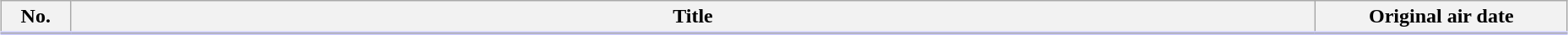<table class="wikitable" style="width:98%; margin:auto; background:#FFF;">
<tr style="border-bottom: 3px solid #CCF;">
<th style="width:3em;">No.</th>
<th>Title</th>
<th style="width:12em;">Original air date</th>
</tr>
<tr>
</tr>
</table>
